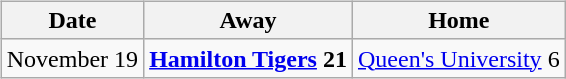<table cellspacing="10">
<tr>
<td valign="top"><br><table class="wikitable">
<tr>
<th>Date</th>
<th>Away</th>
<th>Home</th>
</tr>
<tr>
<td>November 19</td>
<td><strong><a href='#'>Hamilton Tigers</a> 21</strong></td>
<td><a href='#'>Queen's University</a> 6</td>
</tr>
</table>
</td>
</tr>
</table>
